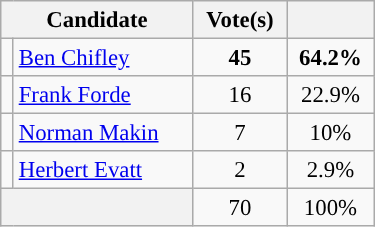<table class="wikitable" style="text-align:left; font-size:95%; width: 250px;">
<tr>
<th colspan=2>Candidate</th>
<th>Vote(s)</th>
<th></th>
</tr>
<tr>
<td style="background-color: "></td>
<td><a href='#'>Ben Chifley</a></td>
<td align=center><strong>45</strong></td>
<td align=center><strong>64.2%</strong></td>
</tr>
<tr>
<td style="background-color: "></td>
<td><a href='#'>Frank Forde</a></td>
<td align=center>16</td>
<td align=center>22.9%</td>
</tr>
<tr>
<td style="background-color: "></td>
<td><a href='#'>Norman Makin</a></td>
<td align=center>7</td>
<td align=center>10%</td>
</tr>
<tr>
<td style="background-color: "></td>
<td><a href='#'>Herbert Evatt</a></td>
<td align=center>2</td>
<td align=center>2.9%</td>
</tr>
<tr>
<th colspan=2></th>
<td align=center>70</td>
<td align=center>100%</td>
</tr>
</table>
